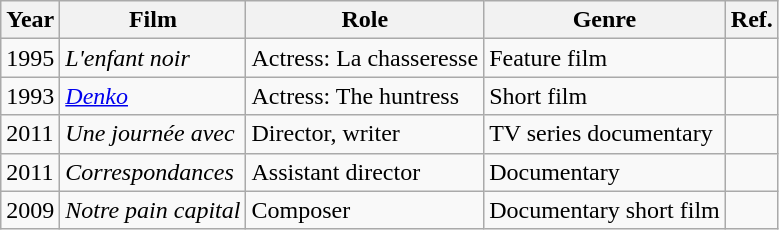<table class="wikitable">
<tr>
<th>Year</th>
<th>Film</th>
<th>Role</th>
<th>Genre</th>
<th>Ref.</th>
</tr>
<tr>
<td>1995</td>
<td><em>L'enfant noir</em></td>
<td>Actress: La chasseresse</td>
<td>Feature film</td>
<td></td>
</tr>
<tr>
<td>1993</td>
<td><em><a href='#'>Denko</a></em></td>
<td>Actress: The huntress</td>
<td>Short film</td>
<td></td>
</tr>
<tr>
<td>2011</td>
<td><em>Une journée avec</em></td>
<td>Director, writer</td>
<td>TV series documentary</td>
<td></td>
</tr>
<tr>
<td>2011</td>
<td><em>Correspondances</em></td>
<td>Assistant director</td>
<td>Documentary</td>
<td></td>
</tr>
<tr>
<td>2009</td>
<td><em>Notre pain capital</em></td>
<td>Composer</td>
<td>Documentary short film</td>
<td></td>
</tr>
</table>
